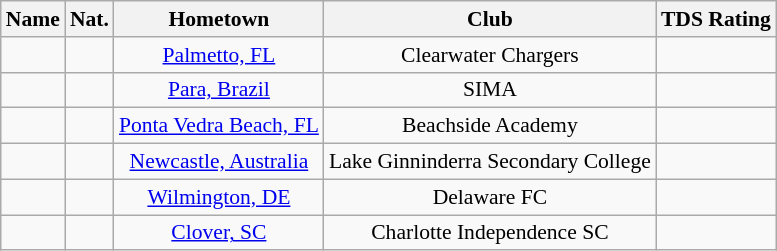<table class="wikitable" style="font-size:90%; text-align:center;" border="1">
<tr>
<th>Name</th>
<th>Nat.</th>
<th>Hometown</th>
<th>Club</th>
<th>TDS Rating</th>
</tr>
<tr>
<td></td>
<td></td>
<td><a href='#'>Palmetto, FL</a></td>
<td>Clearwater Chargers</td>
<td></td>
</tr>
<tr>
<td></td>
<td></td>
<td><a href='#'>Para, Brazil</a></td>
<td>SIMA</td>
<td></td>
</tr>
<tr>
<td></td>
<td></td>
<td><a href='#'>Ponta Vedra Beach, FL</a></td>
<td>Beachside Academy</td>
<td></td>
</tr>
<tr>
<td></td>
<td></td>
<td><a href='#'>Newcastle, Australia</a></td>
<td>Lake Ginninderra Secondary College</td>
<td></td>
</tr>
<tr>
<td></td>
<td></td>
<td><a href='#'>Wilmington, DE</a></td>
<td>Delaware FC</td>
<td></td>
</tr>
<tr>
<td></td>
<td></td>
<td><a href='#'>Clover, SC</a></td>
<td>Charlotte Independence SC</td>
<td></td>
</tr>
</table>
